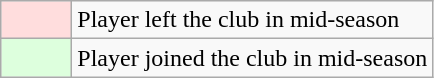<table class="wikitable">
<tr>
<td style="width:40px; background:#fdd;"></td>
<td>Player left the club in mid-season</td>
</tr>
<tr>
<td style="width:40px; background:#dfd;"></td>
<td>Player joined the club in mid-season</td>
</tr>
</table>
